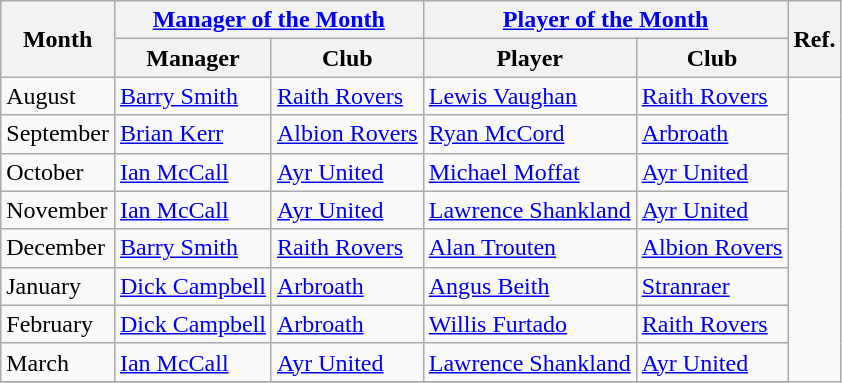<table class="wikitable">
<tr>
<th rowspan="2">Month</th>
<th colspan="2"><a href='#'>Manager of the Month</a></th>
<th colspan="2"><a href='#'>Player of the Month</a></th>
<th rowspan="2">Ref.</th>
</tr>
<tr>
<th>Manager</th>
<th>Club</th>
<th>Player</th>
<th>Club</th>
</tr>
<tr>
<td>August</td>
<td> <a href='#'>Barry Smith</a></td>
<td><a href='#'>Raith Rovers</a></td>
<td> <a href='#'>Lewis Vaughan</a></td>
<td><a href='#'>Raith Rovers</a></td>
<td rowspan="9"></td>
</tr>
<tr>
<td>September</td>
<td> <a href='#'>Brian Kerr</a></td>
<td><a href='#'>Albion Rovers</a></td>
<td> <a href='#'>Ryan McCord</a></td>
<td><a href='#'>Arbroath</a></td>
</tr>
<tr>
<td>October</td>
<td> <a href='#'>Ian McCall</a></td>
<td><a href='#'>Ayr United</a></td>
<td> <a href='#'>Michael Moffat</a></td>
<td><a href='#'>Ayr United</a></td>
</tr>
<tr>
<td>November</td>
<td> <a href='#'>Ian McCall</a></td>
<td><a href='#'>Ayr United</a></td>
<td> <a href='#'>Lawrence Shankland</a></td>
<td><a href='#'>Ayr United</a></td>
</tr>
<tr>
<td>December</td>
<td> <a href='#'>Barry Smith</a></td>
<td><a href='#'>Raith Rovers</a></td>
<td> <a href='#'>Alan Trouten</a></td>
<td><a href='#'>Albion Rovers</a></td>
</tr>
<tr>
<td>January</td>
<td> <a href='#'>Dick Campbell</a></td>
<td><a href='#'>Arbroath</a></td>
<td> <a href='#'>Angus Beith</a></td>
<td><a href='#'>Stranraer</a></td>
</tr>
<tr>
<td>February</td>
<td> <a href='#'>Dick Campbell</a></td>
<td><a href='#'>Arbroath</a></td>
<td> <a href='#'>Willis Furtado</a></td>
<td><a href='#'>Raith Rovers</a></td>
</tr>
<tr>
<td>March</td>
<td> <a href='#'>Ian McCall</a></td>
<td><a href='#'>Ayr United</a></td>
<td> <a href='#'>Lawrence Shankland</a></td>
<td><a href='#'>Ayr United</a></td>
</tr>
<tr>
</tr>
</table>
